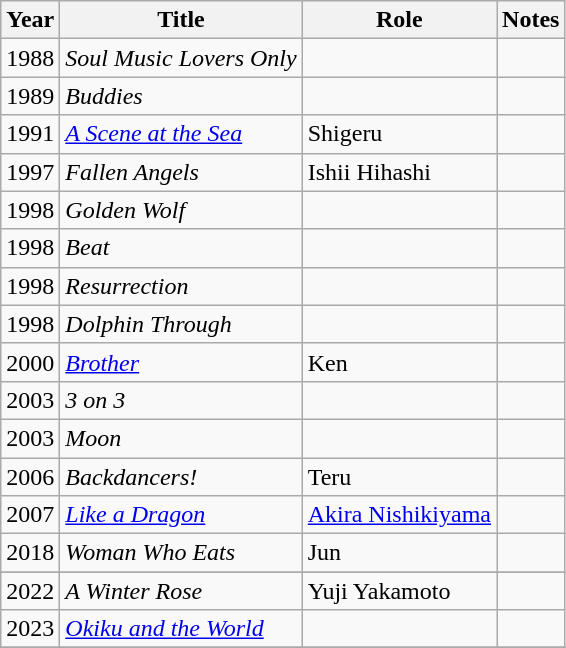<table class="wikitable sortable">
<tr>
<th>Year</th>
<th>Title</th>
<th>Role</th>
<th>Notes</th>
</tr>
<tr>
<td>1988</td>
<td><em>Soul Music Lovers Only</em></td>
<td></td>
<td></td>
</tr>
<tr>
<td>1989</td>
<td><em>Buddies</em></td>
<td></td>
<td></td>
</tr>
<tr>
<td>1991</td>
<td><em><a href='#'>A Scene at the Sea</a></em></td>
<td>Shigeru</td>
<td></td>
</tr>
<tr>
<td>1997</td>
<td><em>Fallen Angels</em></td>
<td>Ishii Hihashi</td>
<td></td>
</tr>
<tr>
<td>1998</td>
<td><em>Golden Wolf</em></td>
<td></td>
<td></td>
</tr>
<tr>
<td>1998</td>
<td><em>Beat</em></td>
<td></td>
<td></td>
</tr>
<tr>
<td>1998</td>
<td><em>Resurrection</em></td>
<td></td>
<td></td>
</tr>
<tr>
<td>1998</td>
<td><em>Dolphin Through</em></td>
<td></td>
<td></td>
</tr>
<tr>
<td>2000</td>
<td><em><a href='#'>Brother</a></em></td>
<td>Ken</td>
<td></td>
</tr>
<tr>
<td>2003</td>
<td><em>3 on 3</em></td>
<td></td>
<td></td>
</tr>
<tr>
<td>2003</td>
<td><em>Moon</em></td>
<td></td>
<td></td>
</tr>
<tr>
<td>2006</td>
<td><em>Backdancers!</em></td>
<td>Teru</td>
<td></td>
</tr>
<tr>
<td>2007</td>
<td><em><a href='#'>Like a Dragon</a></em></td>
<td><a href='#'>Akira Nishikiyama</a></td>
<td></td>
</tr>
<tr>
<td>2018</td>
<td><em>Woman Who Eats</em></td>
<td>Jun</td>
<td></td>
</tr>
<tr |->
</tr>
<tr>
<td>2022</td>
<td><em>A Winter Rose</em></td>
<td>Yuji Yakamoto</td>
<td></td>
</tr>
<tr>
<td>2023</td>
<td><em><a href='#'>Okiku and the World</a></em></td>
<td></td>
<td></td>
</tr>
<tr>
</tr>
</table>
